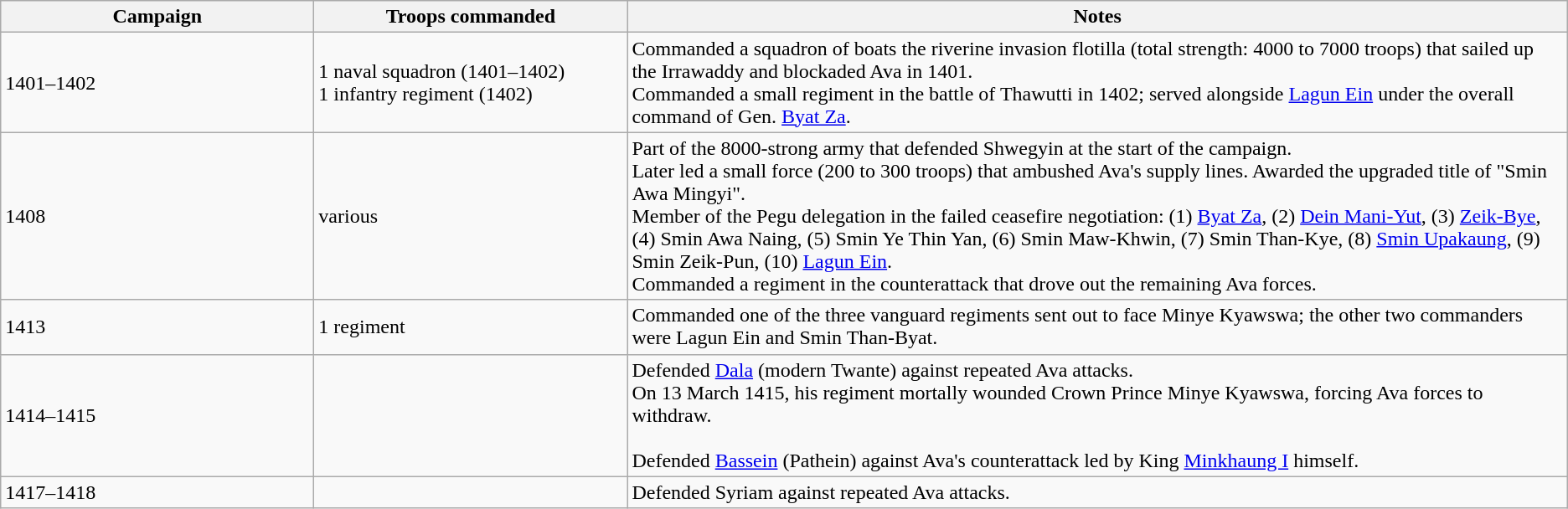<table class="wikitable" border="1">
<tr>
<th width=10%>Campaign</th>
<th width=10%>Troops commanded</th>
<th width=30%>Notes</th>
</tr>
<tr>
<td>1401–1402</td>
<td>1 naval squadron (1401–1402) <br> 1 infantry regiment (1402)</td>
<td>Commanded a squadron of boats the riverine invasion flotilla (total strength: 4000 to 7000 troops) that sailed up the Irrawaddy and blockaded Ava in 1401. <br> Commanded a small regiment in the battle of Thawutti in 1402; served alongside <a href='#'>Lagun Ein</a> under the overall command of Gen. <a href='#'>Byat Za</a>.</td>
</tr>
<tr>
<td>1408</td>
<td>various</td>
<td>Part of the 8000-strong army that defended Shwegyin at the start of the campaign. <br> Later led a small force (200 to 300 troops) that ambushed Ava's supply lines. Awarded the upgraded title of "Smin Awa Mingyi". <br> Member of the Pegu delegation in the failed ceasefire negotiation: (1) <a href='#'>Byat Za</a>, (2) <a href='#'>Dein Mani-Yut</a>, (3) <a href='#'>Zeik-Bye</a>, (4) Smin Awa Naing, (5) Smin Ye Thin Yan, (6) Smin Maw-Khwin, (7) Smin Than-Kye, (8) <a href='#'>Smin Upakaung</a>, (9) Smin Zeik-Pun, (10) <a href='#'>Lagun Ein</a>. <br> Commanded a regiment in the counterattack that drove out the remaining Ava forces.</td>
</tr>
<tr>
<td>1413</td>
<td>1 regiment</td>
<td>Commanded one of the three vanguard regiments sent out to face Minye Kyawswa; the other two commanders were Lagun Ein and Smin Than-Byat.</td>
</tr>
<tr>
<td>1414–1415</td>
<td></td>
<td>Defended <a href='#'>Dala</a> (modern Twante) against repeated Ava attacks. <br> On 13 March 1415, his regiment mortally wounded Crown Prince Minye Kyawswa, forcing Ava forces to withdraw. <br><br>Defended <a href='#'>Bassein</a> (Pathein) against Ava's counterattack led by King <a href='#'>Minkhaung I</a> himself.</td>
</tr>
<tr>
<td>1417–1418</td>
<td></td>
<td>Defended Syriam against repeated Ava attacks.</td>
</tr>
</table>
